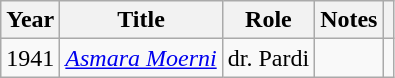<table class="wikitable">
<tr>
<th>Year</th>
<th>Title</th>
<th>Role</th>
<th>Notes</th>
<th></th>
</tr>
<tr>
<td>1941</td>
<td><em><a href='#'>Asmara Moerni</a></em></td>
<td>dr. Pardi</td>
<td></td>
<td></td>
</tr>
</table>
